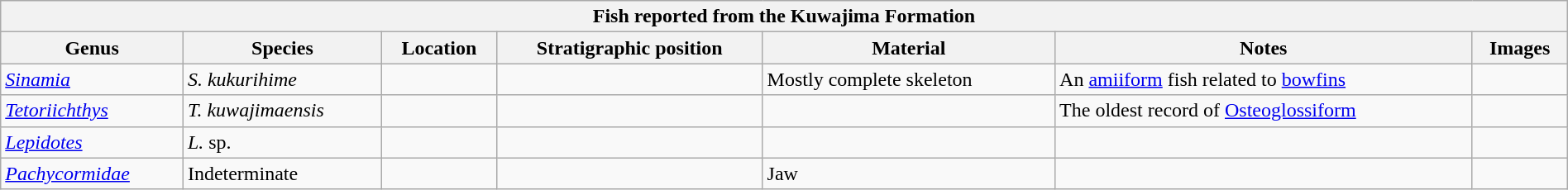<table class="wikitable" width="100%" align="center">
<tr>
<th colspan="7" align="center"><strong>Fish reported from the Kuwajima Formation</strong></th>
</tr>
<tr>
<th>Genus</th>
<th>Species</th>
<th>Location</th>
<th>Stratigraphic position</th>
<th>Material</th>
<th>Notes</th>
<th>Images</th>
</tr>
<tr>
<td><em><a href='#'>Sinamia</a></em></td>
<td><em>S. kukurihime</em></td>
<td></td>
<td></td>
<td>Mostly complete skeleton</td>
<td>An <a href='#'>amiiform</a> fish related to <a href='#'>bowfins</a></td>
<td></td>
</tr>
<tr>
<td><em><a href='#'>Tetoriichthys</a></em></td>
<td><em>T. kuwajimaensis</em></td>
<td></td>
<td></td>
<td></td>
<td>The oldest record of <a href='#'>Osteoglossiform</a></td>
<td></td>
</tr>
<tr>
<td><em><a href='#'>Lepidotes</a></em></td>
<td><em>L. </em>sp.</td>
<td></td>
<td></td>
<td></td>
<td></td>
<td></td>
</tr>
<tr>
<td><em><a href='#'>Pachycormidae</a></em></td>
<td>Indeterminate</td>
<td></td>
<td></td>
<td>Jaw</td>
<td></td>
<td></td>
</tr>
</table>
